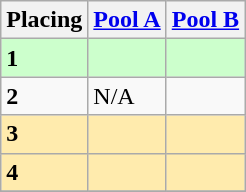<table class=wikitable style="border:1px solid #AAAAAA;">
<tr>
<th>Placing</th>
<th><a href='#'>Pool A</a></th>
<th><a href='#'>Pool B</a></th>
</tr>
<tr style="background: #ccffcc;">
<td><strong>1</strong></td>
<td></td>
<td></td>
</tr>
<tr>
<td><strong>2</strong></td>
<td>N/A</td>
<td></td>
</tr>
<tr style="background: #ffebad;">
<td><strong>3</strong></td>
<td></td>
<td></td>
</tr>
<tr style="background: #ffebad;">
<td><strong>4</strong></td>
<td></td>
<td></td>
</tr>
<tr>
</tr>
</table>
